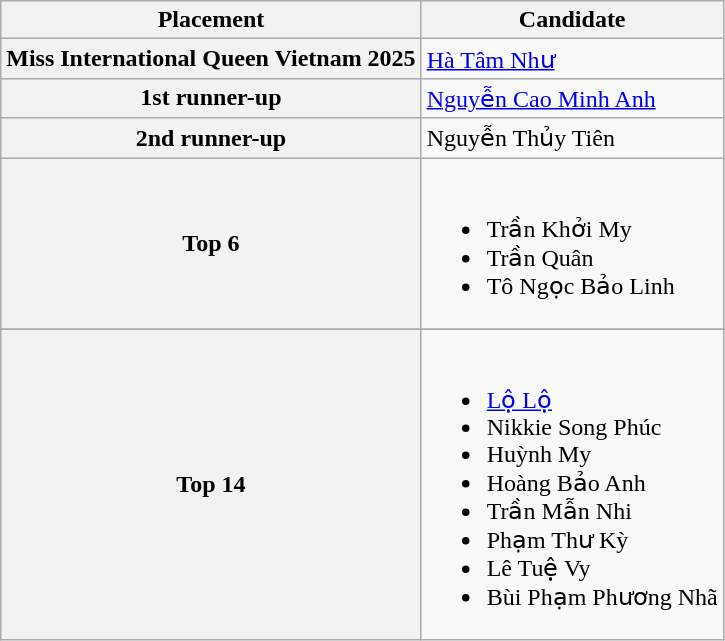<table class="wikitable sortable">
<tr>
<th>Placement</th>
<th>Candidate</th>
</tr>
<tr>
<th>Miss International Queen Vietnam 2025</th>
<td><a href='#'>Hà Tâm Như</a></td>
</tr>
<tr>
<th>1st runner-up</th>
<td><a href='#'>Nguyễn Cao Minh Anh</a></td>
</tr>
<tr>
<th>2nd runner-up</th>
<td>Nguyễn Thủy Tiên</td>
</tr>
<tr>
<th>Top 6</th>
<td><br><ul><li>Trần Khởi My</li><li>Trần Quân</li><li>Tô Ngọc Bảo Linh</li></ul></td>
</tr>
<tr>
</tr>
<tr>
<th>Top 14</th>
<td><br><ul><li><a href='#'>Lộ Lộ</a></li><li>Nikkie Song Phúc</li><li>Huỳnh My</li><li>Hoàng Bảo Anh</li><li>Trần Mẫn Nhi</li><li>Phạm Thư Kỳ</li><li>Lê Tuệ Vy</li><li>Bùi Phạm Phương Nhã</li></ul></td>
</tr>
</table>
